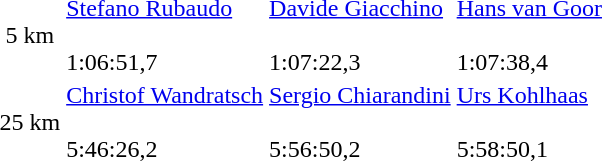<table>
<tr>
<td align=center>5 km</td>
<td><a href='#'>Stefano Rubaudo</a> <br><br> 1:06:51,7</td>
<td><a href='#'>Davide Giacchino</a> <br><br> 1:07:22,3</td>
<td><a href='#'>Hans van Goor</a> <br><br> 1:07:38,4</td>
</tr>
<tr>
<td align=center>25 km</td>
<td><a href='#'>Christof Wandratsch</a> <br><br> 5:46:26,2</td>
<td><a href='#'>Sergio Chiarandini</a> <br><br> 5:56:50,2</td>
<td><a href='#'>Urs Kohlhaas</a> <br><br> 5:58:50,1</td>
</tr>
</table>
